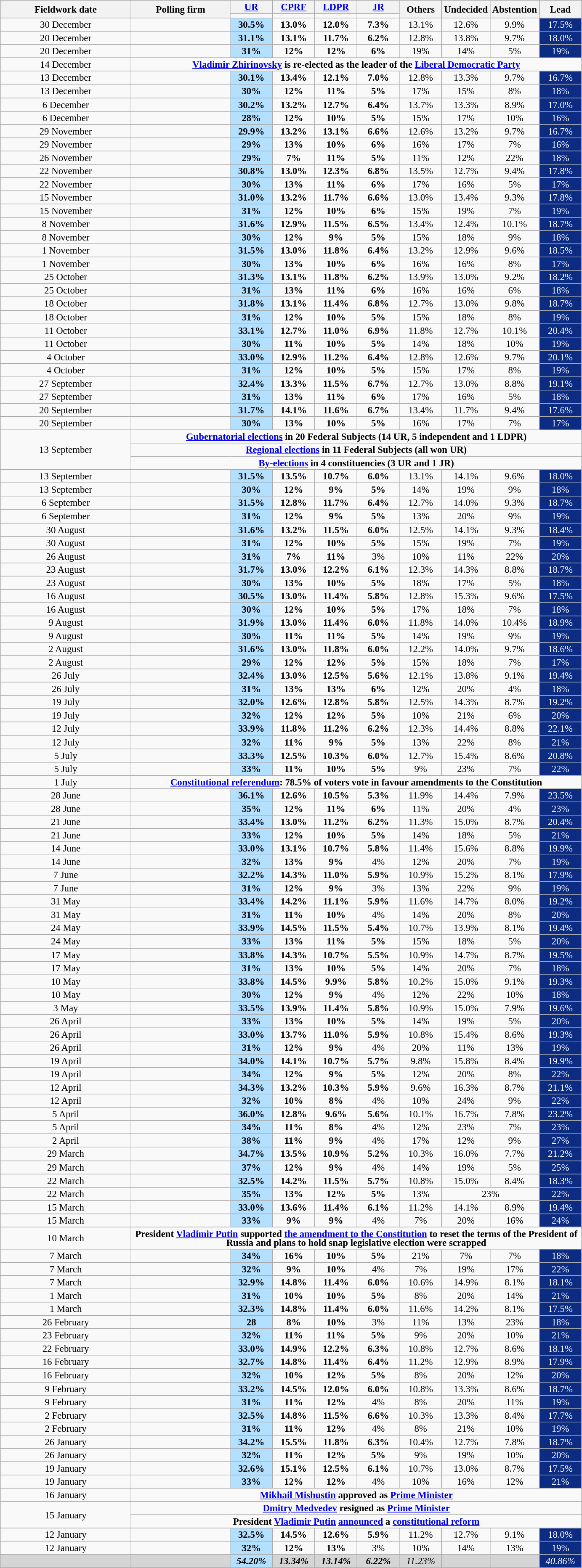<table class="wikitable mw-collapsible mw-collapsed" style="font-size:95%; line-height:14px; text-align:center">
<tr>
<th style=width:200px; rowspan=2>Fieldwork date</th>
<th style=width:150px; rowspan=2>Polling firm</th>
<th style="width:60px;"><a href='#'>UR</a></th>
<th style="width:60px;"><a href='#'>CPRF</a></th>
<th style="width:60px;"><a href='#'>LDPR</a></th>
<th style="width:60px;"><a href='#'>JR</a></th>
<th style="width:60px;" rowspan=2>Others</th>
<th style="width:60px;" rowspan=2>Undecided</th>
<th style="width:60px;" rowspan=2>Abstention</th>
<th style="width:60px;" rowspan="2">Lead</th>
</tr>
<tr>
<td bgcolor=></td>
<td bgcolor=></td>
<td bgcolor=></td>
<td bgcolor=></td>
</tr>
<tr>
<td>30 December</td>
<td></td>
<td style="background:#B3E0FF"><strong>30.5%</strong></td>
<td><strong>13.0%</strong></td>
<td><strong>12.0%</strong></td>
<td><strong>7.3%</strong></td>
<td>13.1%</td>
<td>12.6%</td>
<td>9.9%</td>
<td style="background:#0C2C84; color:white;">17.5%</td>
</tr>
<tr>
<td>20 December</td>
<td></td>
<td style="background:#B3E0FF"><strong>31.1%</strong></td>
<td><strong>13.1%</strong></td>
<td><strong>11.7%</strong></td>
<td><strong>6.2%</strong></td>
<td>12.8%</td>
<td>13.8%</td>
<td>9.7%</td>
<td style="background:#0C2C84; color:white;">18.0%</td>
</tr>
<tr>
<td>20 December</td>
<td></td>
<td style="background:#B3E0FF"><strong>31%</strong></td>
<td><strong>12%</strong></td>
<td><strong>12%</strong></td>
<td><strong>6%</strong></td>
<td>19%</td>
<td>14%</td>
<td>5%</td>
<td style="background:#0C2C84; color:white;">19%</td>
</tr>
<tr>
<td>14 December</td>
<td colspan=9><strong><a href='#'>Vladimir Zhirinovsky</a> is re-elected as the leader of the <a href='#'>Liberal Democratic Party</a></strong></td>
</tr>
<tr>
<td>13 December</td>
<td></td>
<td style="background:#B3E0FF"><strong>30.1%</strong></td>
<td><strong>13.4%</strong></td>
<td><strong>12.1%</strong></td>
<td><strong>7.0%</strong></td>
<td>12.8%</td>
<td>13.3%</td>
<td>9.7%</td>
<td style="background:#0C2C84; color:white;">16.7%</td>
</tr>
<tr>
<td>13 December</td>
<td></td>
<td style="background:#B3E0FF"><strong>30%</strong></td>
<td><strong>12%</strong></td>
<td><strong>11%</strong></td>
<td><strong>5%</strong></td>
<td>17%</td>
<td>15%</td>
<td>8%</td>
<td style="background:#0C2C84; color:white;">18%</td>
</tr>
<tr>
<td>6 December</td>
<td></td>
<td style="background:#B3E0FF"><strong>30.2%</strong></td>
<td><strong>13.2%</strong></td>
<td><strong>12.7%</strong></td>
<td><strong>6.4%</strong></td>
<td>13.7%</td>
<td>13.3%</td>
<td>8.9%</td>
<td style="background:#0C2C84; color:white;">17.0%</td>
</tr>
<tr>
<td>6 December</td>
<td></td>
<td style="background:#B3E0FF"><strong>28%</strong></td>
<td><strong>12%</strong></td>
<td><strong>10%</strong></td>
<td><strong>5%</strong></td>
<td>15%</td>
<td>17%</td>
<td>10%</td>
<td style="background:#0C2C84; color:white;">16%</td>
</tr>
<tr>
<td>29 November</td>
<td></td>
<td style="background:#B3E0FF"><strong>29.9%</strong></td>
<td><strong>13.2%</strong></td>
<td><strong>13.1%</strong></td>
<td><strong>6.6%</strong></td>
<td>12.6%</td>
<td>13.2%</td>
<td>9.7%</td>
<td style="background:#0C2C84; color:white;">16.7%</td>
</tr>
<tr>
<td>29 November</td>
<td></td>
<td style="background:#B3E0FF"><strong>29%</strong></td>
<td><strong>13%</strong></td>
<td><strong>10%</strong></td>
<td><strong>6%</strong></td>
<td>16%</td>
<td>17%</td>
<td>7%</td>
<td style="background:#0C2C84; color:white;">16%</td>
</tr>
<tr>
<td>26 November</td>
<td></td>
<td style="background:#B3E0FF"><strong>29%</strong></td>
<td><strong>7%</strong></td>
<td><strong>11%</strong></td>
<td><strong>5%</strong></td>
<td>11%</td>
<td>12%</td>
<td>22%</td>
<td style="background:#0C2C84; color:white;">18%</td>
</tr>
<tr>
<td>22 November</td>
<td></td>
<td style="background:#B3E0FF"><strong>30.8%</strong></td>
<td><strong>13.0%</strong></td>
<td><strong>12.3%</strong></td>
<td><strong>6.8%</strong></td>
<td>13.5%</td>
<td>12.7%</td>
<td>9.4%</td>
<td style="background:#0C2C84; color:white;">17.8%</td>
</tr>
<tr>
<td>22 November</td>
<td></td>
<td style="background:#B3E0FF"><strong>30%</strong></td>
<td><strong>13%</strong></td>
<td><strong>11%</strong></td>
<td><strong>6%</strong></td>
<td>17%</td>
<td>16%</td>
<td>5%</td>
<td style="background:#0C2C84; color:white;">17%</td>
</tr>
<tr>
<td>15 November</td>
<td></td>
<td style="background:#B3E0FF"><strong>31.0%</strong></td>
<td><strong>13.2%</strong></td>
<td><strong>11.7%</strong></td>
<td><strong>6.6%</strong></td>
<td>13.0%</td>
<td>13.4%</td>
<td>9.3%</td>
<td style="background:#0C2C84; color:white;">17.8%</td>
</tr>
<tr>
<td>15 November</td>
<td></td>
<td style="background:#B3E0FF"><strong>31%</strong></td>
<td><strong>12%</strong></td>
<td><strong>10%</strong></td>
<td><strong>6%</strong></td>
<td>15%</td>
<td>19%</td>
<td>7%</td>
<td style="background:#0C2C84; color:white;">19%</td>
</tr>
<tr>
<td>8 November</td>
<td></td>
<td style="background:#B3E0FF"><strong>31.6%</strong></td>
<td><strong>12.9%</strong></td>
<td><strong>11.5%</strong></td>
<td><strong>6.5%</strong></td>
<td>13.4%</td>
<td>12.4%</td>
<td>10.1%</td>
<td style="background:#0C2C84; color:white;">18.7%</td>
</tr>
<tr>
<td>8 November</td>
<td></td>
<td style="background:#B3E0FF"><strong>30%</strong></td>
<td><strong>12%</strong></td>
<td><strong>9%</strong></td>
<td><strong>5%</strong></td>
<td>15%</td>
<td>18%</td>
<td>9%</td>
<td style="background:#0C2C84; color:white;">18%</td>
</tr>
<tr>
<td>1 November</td>
<td></td>
<td style="background:#B3E0FF"><strong>31.5%</strong></td>
<td><strong>13.0%</strong></td>
<td><strong>11.8%</strong></td>
<td><strong>6.4%</strong></td>
<td>13.2%</td>
<td>12.9%</td>
<td>9.6%</td>
<td style="background:#0C2C84; color:white;">18.5%</td>
</tr>
<tr>
<td>1 November</td>
<td></td>
<td style="background:#B3E0FF"><strong>30%</strong></td>
<td><strong>13%</strong></td>
<td><strong>10%</strong></td>
<td><strong>6%</strong></td>
<td>16%</td>
<td>16%</td>
<td>8%</td>
<td style="background:#0C2C84; color:white;">17%</td>
</tr>
<tr>
<td>25 October</td>
<td></td>
<td style="background:#B3E0FF"><strong>31.3%</strong></td>
<td><strong>13.1%</strong></td>
<td><strong>11.8%</strong></td>
<td><strong>6.2%</strong></td>
<td>13.9%</td>
<td>13.0%</td>
<td>9.2%</td>
<td style="background:#0C2C84; color:white;">18.2%</td>
</tr>
<tr>
<td>25 October</td>
<td></td>
<td style="background:#B3E0FF"><strong>31%</strong></td>
<td><strong>13%</strong></td>
<td><strong>11%</strong></td>
<td><strong>6%</strong></td>
<td>16%</td>
<td>16%</td>
<td>6%</td>
<td style="background:#0C2C84; color:white;">18%</td>
</tr>
<tr>
<td>18 October</td>
<td></td>
<td style="background:#B3E0FF"><strong>31.8%</strong></td>
<td><strong>13.1%</strong></td>
<td><strong>11.4%</strong></td>
<td><strong>6.8%</strong></td>
<td>12.7%</td>
<td>13.0%</td>
<td>9.8%</td>
<td style="background:#0C2C84; color:white;">18.7%</td>
</tr>
<tr>
<td>18 October</td>
<td></td>
<td style="background:#B3E0FF"><strong>31%</strong></td>
<td><strong>12%</strong></td>
<td><strong>10%</strong></td>
<td><strong>5%</strong></td>
<td>15%</td>
<td>18%</td>
<td>8%</td>
<td style="background:#0C2C84; color:white;">19%</td>
</tr>
<tr>
<td>11 October</td>
<td></td>
<td style="background:#B3E0FF"><strong>33.1%</strong></td>
<td><strong>12.7%</strong></td>
<td><strong>11.0%</strong></td>
<td><strong>6.9%</strong></td>
<td>11.8%</td>
<td>12.7%</td>
<td>10.1%</td>
<td style="background:#0C2C84; color:white;">20.4%</td>
</tr>
<tr>
<td>11 October</td>
<td></td>
<td style="background:#B3E0FF"><strong>30%</strong></td>
<td><strong>11%</strong></td>
<td><strong>10%</strong></td>
<td><strong>5%</strong></td>
<td>14%</td>
<td>18%</td>
<td>10%</td>
<td style="background:#0C2C84; color:white;">19%</td>
</tr>
<tr>
<td>4 October</td>
<td></td>
<td style="background:#B3E0FF"><strong>33.0%</strong></td>
<td><strong>12.9%</strong></td>
<td><strong>11.2%</strong></td>
<td><strong>6.4%</strong></td>
<td>12.8%</td>
<td>12.6%</td>
<td>9.7%</td>
<td style="background:#0C2C84; color:white;">20.1%</td>
</tr>
<tr>
<td>4 October</td>
<td></td>
<td style="background:#B3E0FF"><strong>31%</strong></td>
<td><strong>12%</strong></td>
<td><strong>10%</strong></td>
<td><strong>5%</strong></td>
<td>15%</td>
<td>17%</td>
<td>8%</td>
<td style="background:#0C2C84; color:white;">19%</td>
</tr>
<tr>
<td>27 September</td>
<td></td>
<td style="background:#B3E0FF"><strong>32.4%</strong></td>
<td><strong>13.3%</strong></td>
<td><strong>11.5%</strong></td>
<td><strong>6.7%</strong></td>
<td>12.7%</td>
<td>13.0%</td>
<td>8.8%</td>
<td style="background:#0C2C84; color:white;">19.1%</td>
</tr>
<tr>
<td>27 September</td>
<td></td>
<td style="background:#B3E0FF"><strong>31%</strong></td>
<td><strong>13%</strong></td>
<td><strong>11%</strong></td>
<td><strong>6%</strong></td>
<td>17%</td>
<td>16%</td>
<td>5%</td>
<td style="background:#0C2C84; color:white;">18%</td>
</tr>
<tr>
<td>20 September</td>
<td></td>
<td style="background:#B3E0FF"><strong>31.7%</strong></td>
<td><strong>14.1%</strong></td>
<td><strong>11.6%</strong></td>
<td><strong>6.7%</strong></td>
<td>13.4%</td>
<td>11.7%</td>
<td>9.4%</td>
<td style="background:#0C2C84; color:white;">17.6%</td>
</tr>
<tr>
<td>20 September</td>
<td></td>
<td style="background:#B3E0FF"><strong>30%</strong></td>
<td><strong>13%</strong></td>
<td><strong>10%</strong></td>
<td><strong>5%</strong></td>
<td>16%</td>
<td>17%</td>
<td>7%</td>
<td style="background:#0C2C84; color:white;">17%</td>
</tr>
<tr>
<td rowspan=3>13 September</td>
<td colspan=9><strong><a href='#'>Gubernatorial elections</a> in 20 Federal Subjects (14 UR, 5 independent and 1 LDPR)</strong></td>
</tr>
<tr>
<td colspan=9><strong><a href='#'>Regional elections</a> in 11 Federal Subjects (all won UR)</strong></td>
</tr>
<tr>
<td colspan=9><strong><a href='#'>By-elections</a> in 4 constituencies (3 UR and 1 JR)</strong></td>
</tr>
<tr>
<td>13 September</td>
<td></td>
<td style="background:#B3E0FF"><strong>31.5%</strong></td>
<td><strong>13.5%</strong></td>
<td><strong>10.7%</strong></td>
<td><strong>6.0%</strong></td>
<td>13.1%</td>
<td>14.1%</td>
<td>9.6%</td>
<td style="background:#0C2C84; color:white;">18.0%</td>
</tr>
<tr>
<td>13 September</td>
<td></td>
<td style="background:#B3E0FF"><strong>30%</strong></td>
<td><strong>12%</strong></td>
<td><strong>9%</strong></td>
<td><strong>5%</strong></td>
<td>14%</td>
<td>19%</td>
<td>9%</td>
<td style="background:#0C2C84; color:white;">18%</td>
</tr>
<tr>
<td>6 September</td>
<td></td>
<td style="background:#B3E0FF"><strong>31.5%</strong></td>
<td><strong>12.8%</strong></td>
<td><strong>11.7%</strong></td>
<td><strong>6.4%</strong></td>
<td>12.7%</td>
<td>14.0%</td>
<td>9.3%</td>
<td style="background:#0C2C84; color:white;">18.7%</td>
</tr>
<tr>
<td>6 September</td>
<td></td>
<td style="background:#B3E0FF"><strong>31%</strong></td>
<td><strong>12%</strong></td>
<td><strong>9%</strong></td>
<td><strong>5%</strong></td>
<td>13%</td>
<td>20%</td>
<td>9%</td>
<td style="background:#0C2C84; color:white;">19%</td>
</tr>
<tr>
<td>30 August</td>
<td></td>
<td style="background:#B3E0FF"><strong>31.6%</strong></td>
<td><strong>13.2%</strong></td>
<td><strong>11.5%</strong></td>
<td><strong>6.0%</strong></td>
<td>12.5%</td>
<td>14.1%</td>
<td>9.3%</td>
<td style="background:#0C2C84; color:white;">18.4%</td>
</tr>
<tr>
<td>30 August</td>
<td></td>
<td style="background:#B3E0FF"><strong>31%</strong></td>
<td><strong>12%</strong></td>
<td><strong>10%</strong></td>
<td><strong>5%</strong></td>
<td>15%</td>
<td>19%</td>
<td>7%</td>
<td style="background:#0C2C84; color:white;">19%</td>
</tr>
<tr>
<td>26 August</td>
<td></td>
<td style="background:#B3E0FF"><strong>31%</strong></td>
<td><strong>7%</strong></td>
<td><strong>11%</strong></td>
<td>3%</td>
<td>10%</td>
<td>11%</td>
<td>22%</td>
<td style="background:#0C2C84; color:white;">20%</td>
</tr>
<tr>
<td>23 August</td>
<td></td>
<td style="background:#B3E0FF"><strong>31.7%</strong></td>
<td><strong>13.0%</strong></td>
<td><strong>12.2%</strong></td>
<td><strong>6.1%</strong></td>
<td>12.3%</td>
<td>14.3%</td>
<td>8.8%</td>
<td style="background:#0C2C84; color:white;">18.7%</td>
</tr>
<tr>
<td>23 August</td>
<td></td>
<td style="background:#B3E0FF"><strong>30%</strong></td>
<td><strong>13%</strong></td>
<td><strong>10%</strong></td>
<td><strong>5%</strong></td>
<td>18%</td>
<td>17%</td>
<td>5%</td>
<td style="background:#0C2C84; color:white;">18%</td>
</tr>
<tr>
<td>16 August</td>
<td></td>
<td style="background:#B3E0FF"><strong>30.5%</strong></td>
<td><strong>13.0%</strong></td>
<td><strong>11.4%</strong></td>
<td><strong>5.8%</strong></td>
<td>12.8%</td>
<td>15.3%</td>
<td>9.6%</td>
<td style="background:#0C2C84; color:white;">17.5%</td>
</tr>
<tr>
<td>16 August</td>
<td></td>
<td style="background:#B3E0FF"><strong>30%</strong></td>
<td><strong>12%</strong></td>
<td><strong>10%</strong></td>
<td><strong>5%</strong></td>
<td>17%</td>
<td>18%</td>
<td>7%</td>
<td style="background:#0C2C84; color:white;">18%</td>
</tr>
<tr>
<td>9 August</td>
<td></td>
<td style="background:#B3E0FF"><strong>31.9%</strong></td>
<td><strong>13.0%</strong></td>
<td><strong>11.4%</strong></td>
<td><strong>6.0%</strong></td>
<td>11.8%</td>
<td>14.0%</td>
<td>10.4%</td>
<td style="background:#0C2C84; color:white;">18.9%</td>
</tr>
<tr>
<td>9 August</td>
<td></td>
<td style="background:#B3E0FF"><strong>30%</strong></td>
<td><strong>11%</strong></td>
<td><strong>11%</strong></td>
<td><strong>5%</strong></td>
<td>14%</td>
<td>19%</td>
<td>9%</td>
<td style="background:#0C2C84; color:white;">19%</td>
</tr>
<tr>
<td>2 August</td>
<td></td>
<td style="background:#B3E0FF"><strong>31.6%</strong></td>
<td><strong>13.0%</strong></td>
<td><strong>11.8%</strong></td>
<td><strong>6.0%</strong></td>
<td>12.2%</td>
<td>14.0%</td>
<td>9.7%</td>
<td style="background:#0C2C84; color:white;">18.6%</td>
</tr>
<tr>
<td>2 August</td>
<td></td>
<td style="background:#B3E0FF"><strong>29%</strong></td>
<td><strong>12%</strong></td>
<td><strong>12%</strong></td>
<td><strong>5%</strong></td>
<td>15%</td>
<td>18%</td>
<td>7%</td>
<td style="background:#0C2C84; color:white;">17%</td>
</tr>
<tr>
<td>26 July</td>
<td></td>
<td style="background:#B3E0FF"><strong>32.4%</strong></td>
<td><strong>13.0%</strong></td>
<td><strong>12.5%</strong></td>
<td><strong>5.6%</strong></td>
<td>12.1%</td>
<td>13.8%</td>
<td>9.1%</td>
<td style="background:#0C2C84; color:white;">19.4%</td>
</tr>
<tr>
<td>26 July</td>
<td></td>
<td style="background:#B3E0FF"><strong>31%</strong></td>
<td><strong>13%</strong></td>
<td><strong>13%</strong></td>
<td><strong>6%</strong></td>
<td>12%</td>
<td>20%</td>
<td>4%</td>
<td style="background:#0C2C84; color:white;">18%</td>
</tr>
<tr>
<td>19 July</td>
<td></td>
<td style="background:#B3E0FF"><strong>32.0%</strong></td>
<td><strong>12.6%</strong></td>
<td><strong>12.8%</strong></td>
<td><strong>5.8%</strong></td>
<td>12.5%</td>
<td>14.3%</td>
<td>8.7%</td>
<td style="background:#0C2C84; color:white;">19.2%</td>
</tr>
<tr>
<td>19 July</td>
<td></td>
<td style="background:#B3E0FF"><strong>32%</strong></td>
<td><strong>12%</strong></td>
<td><strong>12%</strong></td>
<td><strong>5%</strong></td>
<td>10%</td>
<td>21%</td>
<td>6%</td>
<td style="background:#0C2C84; color:white;">20%</td>
</tr>
<tr>
<td>12 July</td>
<td></td>
<td style="background:#B3E0FF"><strong>33.9%</strong></td>
<td><strong>11.8%</strong></td>
<td><strong>11.2%</strong></td>
<td><strong>6.2%</strong></td>
<td>12.3%</td>
<td>14.4%</td>
<td>8.8%</td>
<td style="background:#0C2C84; color:white;">22.1%</td>
</tr>
<tr>
<td>12 July</td>
<td></td>
<td style="background:#B3E0FF"><strong>32%</strong></td>
<td><strong>11%</strong></td>
<td><strong>9%</strong></td>
<td><strong>5%</strong></td>
<td>13%</td>
<td>22%</td>
<td>8%</td>
<td style="background:#0C2C84; color:white;">21%</td>
</tr>
<tr>
<td>5 July</td>
<td></td>
<td style="background:#B3E0FF"><strong>33.3%</strong></td>
<td><strong>12.5%</strong></td>
<td><strong>10.3%</strong></td>
<td><strong>6.0%</strong></td>
<td>12.7%</td>
<td>15.4%</td>
<td>8.6%</td>
<td style="background:#0C2C84; color:white;">20.8%</td>
</tr>
<tr>
<td>5 July</td>
<td></td>
<td style="background:#B3E0FF"><strong>33%</strong></td>
<td><strong>11%</strong></td>
<td><strong>10%</strong></td>
<td><strong>5%</strong></td>
<td>9%</td>
<td>23%</td>
<td>7%</td>
<td style="background:#0C2C84; color:white;">22%</td>
</tr>
<tr>
<td>1 July</td>
<td colspan=10><strong><a href='#'>Constitutional referendum</a>: 78.5% of voters vote in favour amendments to the Constitution</strong></td>
</tr>
<tr>
<td>28 June</td>
<td></td>
<td style="background:#B3E0FF"><strong>36.1%</strong></td>
<td><strong>12.6%</strong></td>
<td><strong>10.5%</strong></td>
<td><strong>5.3%</strong></td>
<td>11.9%</td>
<td>14.4%</td>
<td>7.9%</td>
<td style="background:#0C2C84; color:white;">23.5%</td>
</tr>
<tr>
<td>28 June</td>
<td></td>
<td style="background:#B3E0FF"><strong>35%</strong></td>
<td><strong>12%</strong></td>
<td><strong>11%</strong></td>
<td><strong>6%</strong></td>
<td>11%</td>
<td>20%</td>
<td>4%</td>
<td style="background:#0C2C84; color:white;">23%</td>
</tr>
<tr>
<td>21 June</td>
<td></td>
<td style="background:#B3E0FF"><strong>33.4%</strong></td>
<td><strong>13.0%</strong></td>
<td><strong>11.2%</strong></td>
<td><strong>6.2%</strong></td>
<td>11.3%</td>
<td>15.0%</td>
<td>8.7%</td>
<td style="background:#0C2C84; color:white;">20.4%</td>
</tr>
<tr>
<td>21 June</td>
<td></td>
<td style="background:#B3E0FF"><strong>33%</strong></td>
<td><strong>12%</strong></td>
<td><strong>10%</strong></td>
<td><strong>5%</strong></td>
<td>14%</td>
<td>18%</td>
<td>5%</td>
<td style="background:#0C2C84; color:white;">21%</td>
</tr>
<tr>
<td>14 June</td>
<td></td>
<td style="background:#B3E0FF"><strong>33.0%</strong></td>
<td><strong>13.1%</strong></td>
<td><strong>10.7%</strong></td>
<td><strong>5.8%</strong></td>
<td>11.4%</td>
<td>15.6%</td>
<td>8.8%</td>
<td style="background:#0C2C84; color:white;">19.9%</td>
</tr>
<tr>
<td>14 June</td>
<td></td>
<td style="background:#B3E0FF"><strong>32%</strong></td>
<td><strong>13%</strong></td>
<td><strong>9%</strong></td>
<td>4%</td>
<td>12%</td>
<td>20%</td>
<td>7%</td>
<td style="background:#0C2C84; color:white;">19%</td>
</tr>
<tr>
<td>7 June</td>
<td></td>
<td style="background:#B3E0FF"><strong>32.2%</strong></td>
<td><strong>14.3%</strong></td>
<td><strong>11.0%</strong></td>
<td><strong>5.9%</strong></td>
<td>10.9%</td>
<td>15.2%</td>
<td>8.1%</td>
<td style="background:#0C2C84; color:white;">17.9%</td>
</tr>
<tr>
<td>7 June</td>
<td></td>
<td style="background:#B3E0FF"><strong>31%</strong></td>
<td><strong>12%</strong></td>
<td><strong>9%</strong></td>
<td>3%</td>
<td>13%</td>
<td>22%</td>
<td>9%</td>
<td style="background:#0C2C84; color:white;">19%</td>
</tr>
<tr>
<td>31 May</td>
<td></td>
<td style="background:#B3E0FF"><strong>33.4%</strong></td>
<td><strong>14.2%</strong></td>
<td><strong>11.1%</strong></td>
<td><strong>5.9%</strong></td>
<td>11.6%</td>
<td>14.7%</td>
<td>8.0%</td>
<td style="background:#0C2C84; color:white;">19.2%</td>
</tr>
<tr>
<td>31 May</td>
<td></td>
<td style="background:#B3E0FF"><strong>31%</strong></td>
<td><strong>11%</strong></td>
<td><strong>10%</strong></td>
<td>4%</td>
<td>14%</td>
<td>20%</td>
<td>8%</td>
<td style="background:#0C2C84; color:white;">20%</td>
</tr>
<tr>
<td>24 May</td>
<td></td>
<td style="background:#B3E0FF"><strong>33.9%</strong></td>
<td><strong>14.5%</strong></td>
<td><strong>11.5%</strong></td>
<td><strong>5.4%</strong></td>
<td>10.7%</td>
<td>13.9%</td>
<td>8.1%</td>
<td style="background:#0C2C84; color:white;">19.4%</td>
</tr>
<tr>
<td>24 May</td>
<td></td>
<td style="background:#B3E0FF"><strong>33%</strong></td>
<td><strong>13%</strong></td>
<td><strong>11%</strong></td>
<td><strong>5%</strong></td>
<td>15%</td>
<td>18%</td>
<td>5%</td>
<td style="background:#0C2C84; color:white;">20%</td>
</tr>
<tr>
<td>17 May</td>
<td></td>
<td style="background:#B3E0FF"><strong>33.8%</strong></td>
<td><strong>14.3%</strong></td>
<td><strong>10.7%</strong></td>
<td><strong>5.5%</strong></td>
<td>10.9%</td>
<td>14.7%</td>
<td>8.7%</td>
<td style="background:#0C2C84; color:white;">19.5%</td>
</tr>
<tr>
<td>17 May</td>
<td></td>
<td style="background:#B3E0FF"><strong>31%</strong></td>
<td><strong>13%</strong></td>
<td><strong>10%</strong></td>
<td><strong>5%</strong></td>
<td>14%</td>
<td>20%</td>
<td>7%</td>
<td style="background:#0C2C84; color:white;">18%</td>
</tr>
<tr>
<td>10 May</td>
<td></td>
<td style="background:#B3E0FF"><strong>33.8%</strong></td>
<td><strong>14.5%</strong></td>
<td><strong>9.9%</strong></td>
<td><strong>5.8%</strong></td>
<td>10.2%</td>
<td>15.0%</td>
<td>9.1%</td>
<td style="background:#0C2C84; color:white;">19.3%</td>
</tr>
<tr>
<td>10 May</td>
<td></td>
<td style="background:#B3E0FF"><strong>30%</strong></td>
<td><strong>12%</strong></td>
<td><strong>9%</strong></td>
<td>4%</td>
<td>12%</td>
<td>22%</td>
<td>10%</td>
<td style="background:#0C2C84; color:white;">18%</td>
</tr>
<tr>
<td>3 May</td>
<td></td>
<td style="background:#B3E0FF"><strong>33.5%</strong></td>
<td><strong>13.9%</strong></td>
<td><strong>11.4%</strong></td>
<td><strong>5.8%</strong></td>
<td>10.9%</td>
<td>15.0%</td>
<td>7.9%</td>
<td style="background:#0C2C84; color:white;">19.6%</td>
</tr>
<tr>
<td>26 April</td>
<td></td>
<td style="background:#B3E0FF"><strong>33%</strong></td>
<td><strong>13%</strong></td>
<td><strong>10%</strong></td>
<td><strong>5%</strong></td>
<td>14%</td>
<td>19%</td>
<td>5%</td>
<td style="background:#0C2C84; color:white;">20%</td>
</tr>
<tr>
<td>26 April</td>
<td></td>
<td style="background:#B3E0FF"><strong>33.0%</strong></td>
<td><strong>13.7%</strong></td>
<td><strong>11.0%</strong></td>
<td><strong>5.9%</strong></td>
<td>10.8%</td>
<td>15.4%</td>
<td>8.6%</td>
<td style="background:#0C2C84; color:white;">19.3%</td>
</tr>
<tr>
<td>26 April</td>
<td></td>
<td style="background:#B3E0FF"><strong>31%</strong></td>
<td><strong>12%</strong></td>
<td><strong>9%</strong></td>
<td>4%</td>
<td>20%</td>
<td>11%</td>
<td>13%</td>
<td style="background:#0C2C84; color:white;">19%</td>
</tr>
<tr>
<td>19 April</td>
<td></td>
<td style="background:#B3E0FF"><strong>34.0%</strong></td>
<td><strong>14.1%</strong></td>
<td><strong>10.7%</strong></td>
<td><strong>5.7%</strong></td>
<td>9.8%</td>
<td>15.8%</td>
<td>8.4%</td>
<td style="background:#0C2C84; color:white;">19.9%</td>
</tr>
<tr>
<td>19 April</td>
<td></td>
<td style="background:#B3E0FF"><strong>34%</strong></td>
<td><strong>12%</strong></td>
<td><strong>9%</strong></td>
<td><strong>5%</strong></td>
<td>12%</td>
<td>20%</td>
<td>8%</td>
<td style="background:#0C2C84; color:white;">22%</td>
</tr>
<tr>
<td>12 April</td>
<td></td>
<td style="background:#B3E0FF"><strong>34.3%</strong></td>
<td><strong>13.2%</strong></td>
<td><strong>10.3%</strong></td>
<td><strong>5.9%</strong></td>
<td>9.6%</td>
<td>16.3%</td>
<td>8.7%</td>
<td style="background:#0C2C84; color:white;">21.1%</td>
</tr>
<tr>
<td>12 April</td>
<td></td>
<td style="background:#B3E0FF"><strong>32%</strong></td>
<td><strong>10%</strong></td>
<td><strong>8%</strong></td>
<td>4%</td>
<td>10%</td>
<td>24%</td>
<td>9%</td>
<td style="background:#0C2C84; color:white;">22%</td>
</tr>
<tr>
<td>5 April</td>
<td></td>
<td style="background:#B3E0FF"><strong>36.0%</strong></td>
<td><strong>12.8%</strong></td>
<td><strong>9.6%</strong></td>
<td><strong>5.6%</strong></td>
<td>10.1%</td>
<td>16.7%</td>
<td>7.8%</td>
<td style="background:#0C2C84; color:white;">23.2%</td>
</tr>
<tr>
<td>5 April</td>
<td></td>
<td style="background:#B3E0FF"><strong>34%</strong></td>
<td><strong>11%</strong></td>
<td><strong>8%</strong></td>
<td>4%</td>
<td>12%</td>
<td>23%</td>
<td>7%</td>
<td style="background:#0C2C84; color:white;">23%</td>
</tr>
<tr>
<td>2 April</td>
<td></td>
<td style="background:#B3E0FF"><strong>38%</strong></td>
<td><strong>11%</strong></td>
<td><strong>9%</strong></td>
<td>4%</td>
<td>17%</td>
<td>12%</td>
<td>9%</td>
<td style="background:#0C2C84; color:white;">27%</td>
</tr>
<tr>
<td>29 March</td>
<td></td>
<td style="background:#B3E0FF"><strong>34.7%</strong></td>
<td><strong>13.5%</strong></td>
<td><strong>10.9%</strong></td>
<td><strong>5.2%</strong></td>
<td>10.3%</td>
<td>16.0%</td>
<td>7.7%</td>
<td style="background:#0C2C84; color:white;">21.2%</td>
</tr>
<tr>
<td>29 March</td>
<td></td>
<td style="background:#B3E0FF"><strong>37%</strong></td>
<td><strong>12%</strong></td>
<td><strong>9%</strong></td>
<td>4%</td>
<td>14%</td>
<td>19%</td>
<td>5%</td>
<td style="background:#0C2C84; color:white;">25%</td>
</tr>
<tr>
<td>22 March</td>
<td></td>
<td style="background:#B3E0FF"><strong>32.5%</strong></td>
<td><strong>14.2%</strong></td>
<td><strong>11.5%</strong></td>
<td><strong>5.7%</strong></td>
<td>10.8%</td>
<td>15.0%</td>
<td>8.4%</td>
<td style="background:#0C2C84; color:white;">18.3%</td>
</tr>
<tr>
<td>22 March</td>
<td></td>
<td style="background:#B3E0FF"><strong>35%</strong></td>
<td><strong>13%</strong></td>
<td><strong>12%</strong></td>
<td><strong>5%</strong></td>
<td>13%</td>
<td colspan=2>23%</td>
<td style="background:#0C2C84; color:white;">22%</td>
</tr>
<tr>
<td>15 March</td>
<td></td>
<td style="background:#B3E0FF"><strong>33.0%</strong></td>
<td><strong>13.6%</strong></td>
<td><strong>11.4%</strong></td>
<td><strong>6.1%</strong></td>
<td>11.2%</td>
<td>14.1%</td>
<td>8.9%</td>
<td style="background:#0C2C84; color:white;">19.4%</td>
</tr>
<tr>
<td>15 March</td>
<td></td>
<td style="background:#B3E0FF"><strong>33%</strong></td>
<td><strong>9%</strong></td>
<td><strong>9%</strong></td>
<td>4%</td>
<td>7%</td>
<td>20%</td>
<td>16%</td>
<td style="background:#0C2C84; color:white;">24%</td>
</tr>
<tr>
<td>10 March</td>
<td colspan=9><strong>President <a href='#'>Vladimir Putin</a> supported <a href='#'>the amendment to the Constitution</a> to reset the terms of the President of Russia and plans to hold snap legislative election were scrapped</strong></td>
</tr>
<tr>
<td>7 March</td>
<td></td>
<td style="background:#B3E0FF"><strong>34%</strong></td>
<td><strong>16%</strong></td>
<td><strong>10%</strong></td>
<td><strong>5%</strong></td>
<td>21%</td>
<td>7%</td>
<td>7%</td>
<td style="background:#0C2C84; color:white;">18%</td>
</tr>
<tr>
<td>7 March</td>
<td></td>
<td style="background:#B3E0FF"><strong>32%</strong></td>
<td><strong>9%</strong></td>
<td><strong>10%</strong></td>
<td>4%</td>
<td>7%</td>
<td>19%</td>
<td>17%</td>
<td style="background:#0C2C84; color:white;">22%</td>
</tr>
<tr>
<td>7 March</td>
<td></td>
<td style="background:#B3E0FF"><strong>32.9%</strong></td>
<td><strong>14.8%</strong></td>
<td><strong>11.4%</strong></td>
<td><strong>6.0%</strong></td>
<td>10.6%</td>
<td>14.9%</td>
<td>8.1%</td>
<td style="background:#0C2C84; color:white;">18.1%</td>
</tr>
<tr>
<td>1 March</td>
<td></td>
<td style="background:#B3E0FF"><strong>31%</strong></td>
<td><strong>10%</strong></td>
<td><strong>10%</strong></td>
<td><strong>5%</strong></td>
<td>8%</td>
<td>20%</td>
<td>14%</td>
<td style="background:#0C2C84; color:white;">21%</td>
</tr>
<tr>
<td>1 March</td>
<td></td>
<td style="background:#B3E0FF"><strong>32.3%</strong></td>
<td><strong>14.8%</strong></td>
<td><strong>11.4%</strong></td>
<td><strong>6.0%</strong></td>
<td>11.6%</td>
<td>14.2%</td>
<td>8.1%</td>
<td style="background:#0C2C84; color:white;">17.5%</td>
</tr>
<tr>
<td>26 February</td>
<td></td>
<td style="background:#B3E0FF"><strong>28</strong></td>
<td><strong>8%</strong></td>
<td><strong>10%</strong></td>
<td>3%</td>
<td>11%</td>
<td>13%</td>
<td>23%</td>
<td style="background:#0C2C84; color:white;">18%</td>
</tr>
<tr>
<td>23 February</td>
<td></td>
<td style="background:#B3E0FF"><strong>32%</strong></td>
<td><strong>11%</strong></td>
<td><strong>11%</strong></td>
<td><strong>5%</strong></td>
<td>9%</td>
<td>20%</td>
<td>10%</td>
<td style="background:#0C2C84; color:white;">21%</td>
</tr>
<tr>
<td>22 February</td>
<td></td>
<td style="background:#B3E0FF"><strong>33.0%</strong></td>
<td><strong>14.9%</strong></td>
<td><strong>12.2%</strong></td>
<td><strong>6.3%</strong></td>
<td>10.8%</td>
<td>12.7%</td>
<td>8.6%</td>
<td style="background:#0C2C84; color:white;">18.1%</td>
</tr>
<tr>
<td>16 February</td>
<td></td>
<td style="background:#B3E0FF"><strong>32.7%</strong></td>
<td><strong>14.8%</strong></td>
<td><strong>11.4%</strong></td>
<td><strong>6.4%</strong></td>
<td>11.2%</td>
<td>12.9%</td>
<td>8.9%</td>
<td style="background:#0C2C84; color:white;">17.9%</td>
</tr>
<tr>
<td>16 February</td>
<td></td>
<td style="background:#B3E0FF"><strong>32%</strong></td>
<td><strong>10%</strong></td>
<td><strong>12%</strong></td>
<td><strong>5%</strong></td>
<td>8%</td>
<td>20%</td>
<td>12%</td>
<td style="background:#0C2C84; color:white;">20%</td>
</tr>
<tr>
<td>9 February</td>
<td></td>
<td style="background:#B3E0FF"><strong>33.2%</strong></td>
<td><strong>14.5%</strong></td>
<td><strong>12.0%</strong></td>
<td><strong>6.0%</strong></td>
<td>10.8%</td>
<td>13.3%</td>
<td>8.6%</td>
<td style="background:#0C2C84; color:white;">18.7%</td>
</tr>
<tr>
<td>9 February</td>
<td></td>
<td style="background:#B3E0FF"><strong>31%</strong></td>
<td><strong>11%</strong></td>
<td><strong>12%</strong></td>
<td>4%</td>
<td>8%</td>
<td>20%</td>
<td>11%</td>
<td style="background:#0C2C84; color:white;">19%</td>
</tr>
<tr>
<td>2 February</td>
<td></td>
<td style="background:#B3E0FF"><strong>32.5%</strong></td>
<td><strong>14.8%</strong></td>
<td><strong>11.5%</strong></td>
<td><strong>6.6%</strong></td>
<td>10.3%</td>
<td>13.3%</td>
<td>8.4%</td>
<td style="background:#0C2C84; color:white;">17.7%</td>
</tr>
<tr>
<td>2 February</td>
<td></td>
<td style="background:#B3E0FF"><strong>31%</strong></td>
<td><strong>11%</strong></td>
<td><strong>12%</strong></td>
<td>4%</td>
<td>8%</td>
<td>21%</td>
<td>10%</td>
<td style="background:#0C2C84; color:white;">19%</td>
</tr>
<tr>
<td>26 January</td>
<td></td>
<td style="background:#B3E0FF"><strong>34.2%</strong></td>
<td><strong>15.5%</strong></td>
<td><strong>11.8%</strong></td>
<td><strong>6.3%</strong></td>
<td>10.4%</td>
<td>12.7%</td>
<td>7.8%</td>
<td style="background:#0C2C84; color:white;">18.7%</td>
</tr>
<tr>
<td>26 January</td>
<td></td>
<td style="background:#B3E0FF"><strong>32%</strong></td>
<td><strong>11%</strong></td>
<td><strong>12%</strong></td>
<td><strong>5%</strong></td>
<td>9%</td>
<td>19%</td>
<td>10%</td>
<td style="background:#0C2C84; color:white;">20%</td>
</tr>
<tr>
<td>19 January</td>
<td></td>
<td style="background:#B3E0FF"><strong>32.6%</strong></td>
<td><strong>15.1%</strong></td>
<td><strong>12.5%</strong></td>
<td><strong>6.1%</strong></td>
<td>10.7%</td>
<td>13.0%</td>
<td>8.7%</td>
<td style="background:#0C2C84; color:white;">17.5%</td>
</tr>
<tr>
<td>19 January</td>
<td></td>
<td style="background:#B3E0FF"><strong>33%</strong></td>
<td><strong>12%</strong></td>
<td><strong>12%</strong></td>
<td>4%</td>
<td>10%</td>
<td>16%</td>
<td>12%</td>
<td style="background:#0C2C84; color:white;">21%</td>
</tr>
<tr>
<td>16 January</td>
<td colspan=9><strong><a href='#'>Mikhail Mishustin</a> approved as <a href='#'>Prime Minister</a></strong></td>
</tr>
<tr>
<td rowspan=2>15 January</td>
<td colspan=9><strong><a href='#'>Dmitry Medvedev</a> resigned as <a href='#'>Prime Minister</a></strong></td>
</tr>
<tr>
<td colspan=9><strong>President <a href='#'>Vladimir Putin</a> <a href='#'>announced</a> a <a href='#'>constitutional reform</a></strong></td>
</tr>
<tr>
</tr>
<tr>
<td>12 January</td>
<td></td>
<td style="background:#B3E0FF"><strong>32.5%</strong></td>
<td><strong>14.5%</strong></td>
<td><strong>12.6%</strong></td>
<td><strong>5.9%</strong></td>
<td>11.2%</td>
<td>12.7%</td>
<td>9.1%</td>
<td style="background:#0C2C84; color:white;">18.0%</td>
</tr>
<tr>
<td>12 January</td>
<td></td>
<td style="background:#B3E0FF"><strong>32%</strong></td>
<td><strong>12%</strong></td>
<td><strong>13%</strong></td>
<td>3%</td>
<td>10%</td>
<td>14%</td>
<td>13%</td>
<td style="background:#0C2C84; color:white;">19%</td>
</tr>
<tr>
<td style="background:#D5D5D5"></td>
<td style="background:#D5D5D5"></td>
<td style="background:#B3E0FF"><strong><em>54.20%</em></strong></td>
<td style="background:#D5D5D5"><strong><em>13.34%</em></strong></td>
<td style="background:#D5D5D5"><strong><em>13.14%</em></strong></td>
<td style="background:#D5D5D5"><strong><em>6.22%</em></strong></td>
<td style="background:#D5D5D5"><em>11.23%</em></td>
<td style="background:#D5D5D5"></td>
<td style="background:#D5D5D5"></td>
<td style="background:#0C2C84; color:white;"><em>40.86%</em></td>
</tr>
</table>
